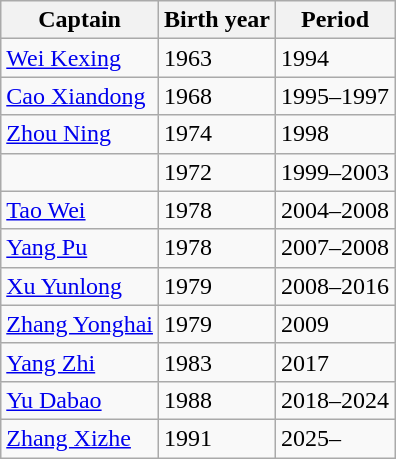<table class="wikitable" style="text-align: left">
<tr>
<th>Captain</th>
<th>Birth year</th>
<th>Period</th>
</tr>
<tr>
<td> <a href='#'>Wei Kexing</a></td>
<td>1963</td>
<td>1994</td>
</tr>
<tr>
<td> <a href='#'>Cao Xiandong</a></td>
<td>1968</td>
<td>1995–1997</td>
</tr>
<tr>
<td> <a href='#'>Zhou Ning</a></td>
<td>1974</td>
<td>1998</td>
</tr>
<tr>
<td> </td>
<td>1972</td>
<td>1999–2003</td>
</tr>
<tr>
<td> <a href='#'>Tao Wei</a></td>
<td>1978</td>
<td>2004–2008</td>
</tr>
<tr>
<td> <a href='#'>Yang Pu</a></td>
<td>1978</td>
<td>2007–2008</td>
</tr>
<tr>
<td> <a href='#'>Xu Yunlong</a></td>
<td>1979</td>
<td>2008–2016</td>
</tr>
<tr>
<td> <a href='#'>Zhang Yonghai</a></td>
<td>1979</td>
<td>2009</td>
</tr>
<tr>
<td> <a href='#'>Yang Zhi</a></td>
<td>1983</td>
<td>2017</td>
</tr>
<tr>
<td> <a href='#'>Yu Dabao</a></td>
<td>1988</td>
<td>2018–2024</td>
</tr>
<tr>
<td> <a href='#'>Zhang Xizhe</a></td>
<td>1991</td>
<td>2025–</td>
</tr>
</table>
